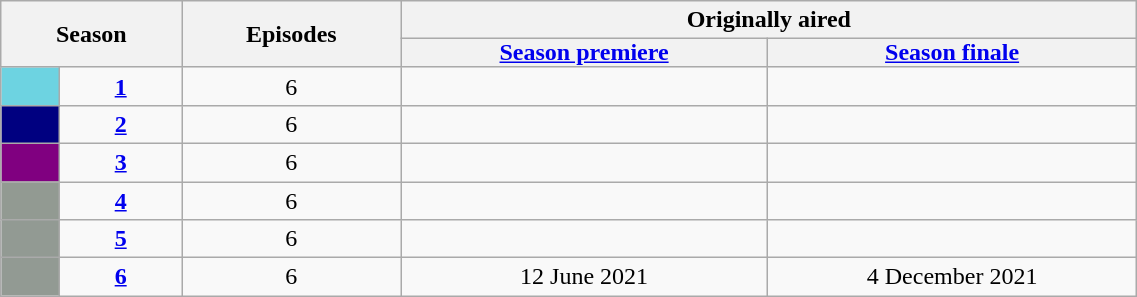<table class="wikitable"  style="width:60%; text-align:center;">
<tr>
<th style="padding: 0 8px;" colspan="2" rowspan="2">Season</th>
<th style="padding: 0 8px;" rowspan="2">Episodes</th>
<th colspan="2">Originally aired</th>
</tr>
<tr>
<th style="padding: 0 8px;"><a href='#'>Season premiere</a></th>
<th style="padding: 0 8px;"><a href='#'>Season finale</a></th>
</tr>
<tr>
<td style="background:#6DD3E1;"></td>
<td><strong><a href='#'>1</a></strong></td>
<td>6</td>
<td style="padding: 0 8px;"></td>
<td style="padding: 0 8px;"></td>
</tr>
<tr>
<td style="background:#000080;"></td>
<td><strong><a href='#'>2</a></strong></td>
<td>6</td>
<td style="padding: 0 8px;"></td>
<td style="padding: 0 8px;"></td>
</tr>
<tr>
<td style="background:#800080;"></td>
<td><strong><a href='#'>3</a></strong></td>
<td>6</td>
<td style="padding: 0 8px;"></td>
<td style="padding: 0 8px;"></td>
</tr>
<tr>
<td style="background:#929A92;"></td>
<td><strong><a href='#'>4</a></strong></td>
<td>6</td>
<td style="padding: 0 8px;"></td>
<td style="padding: 0 8px;"></td>
</tr>
<tr>
<td style="background:#929A93;"></td>
<td><strong><a href='#'>5</a></strong></td>
<td>6</td>
<td style="padding: 0 8px;"></td>
<td style="padding: 0 8px;"></td>
</tr>
<tr>
<td style="background:#929A93;"></td>
<td><strong><a href='#'>6</a></strong></td>
<td>6</td>
<td style="padding: 0 8px;">12 June 2021</td>
<td style="padding: 0 8px;">4 December 2021</td>
</tr>
</table>
